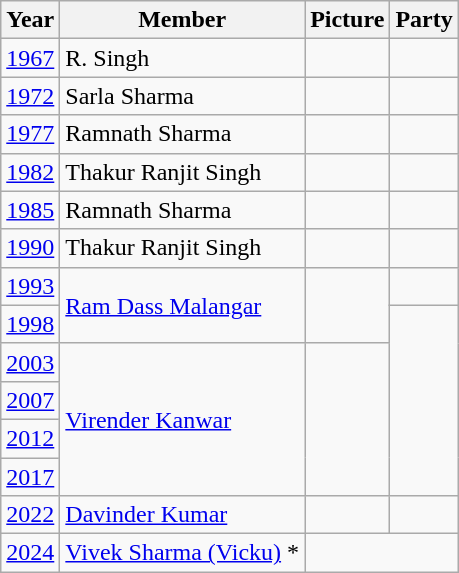<table class="wikitable sortable">
<tr>
<th>Year</th>
<th>Member</th>
<th>Picture</th>
<th colspan="2">Party</th>
</tr>
<tr>
<td><a href='#'>1967</a></td>
<td>R. Singh</td>
<td></td>
<td></td>
</tr>
<tr>
<td><a href='#'>1972</a></td>
<td>Sarla Sharma</td>
<td></td>
<td></td>
</tr>
<tr>
<td><a href='#'>1977</a></td>
<td>Ramnath Sharma</td>
<td></td>
<td></td>
</tr>
<tr>
<td><a href='#'>1982</a></td>
<td>Thakur Ranjit Singh</td>
<td></td>
<td></td>
</tr>
<tr>
<td><a href='#'>1985</a></td>
<td>Ramnath Sharma</td>
<td></td>
<td></td>
</tr>
<tr>
<td><a href='#'>1990</a></td>
<td>Thakur Ranjit Singh</td>
<td></td>
<td></td>
</tr>
<tr>
<td><a href='#'>1993</a></td>
<td rowspan=2><a href='#'>Ram Dass Malangar</a></td>
<td rowspan=2></td>
<td></td>
</tr>
<tr>
<td><a href='#'>1998</a></td>
</tr>
<tr>
<td><a href='#'>2003</a></td>
<td rowspan="4"><a href='#'>Virender Kanwar</a></td>
<td rowspan="4"></td>
</tr>
<tr>
<td><a href='#'>2007</a></td>
</tr>
<tr>
<td><a href='#'>2012</a></td>
</tr>
<tr>
<td><a href='#'>2017</a></td>
</tr>
<tr>
<td><a href='#'>2022</a></td>
<td><a href='#'>Davinder Kumar</a></td>
<td></td>
<td></td>
</tr>
<tr>
<td><a href='#'>2024</a></td>
<td><a href='#'>Vivek Sharma (Vicku)</a> *</td>
</tr>
</table>
